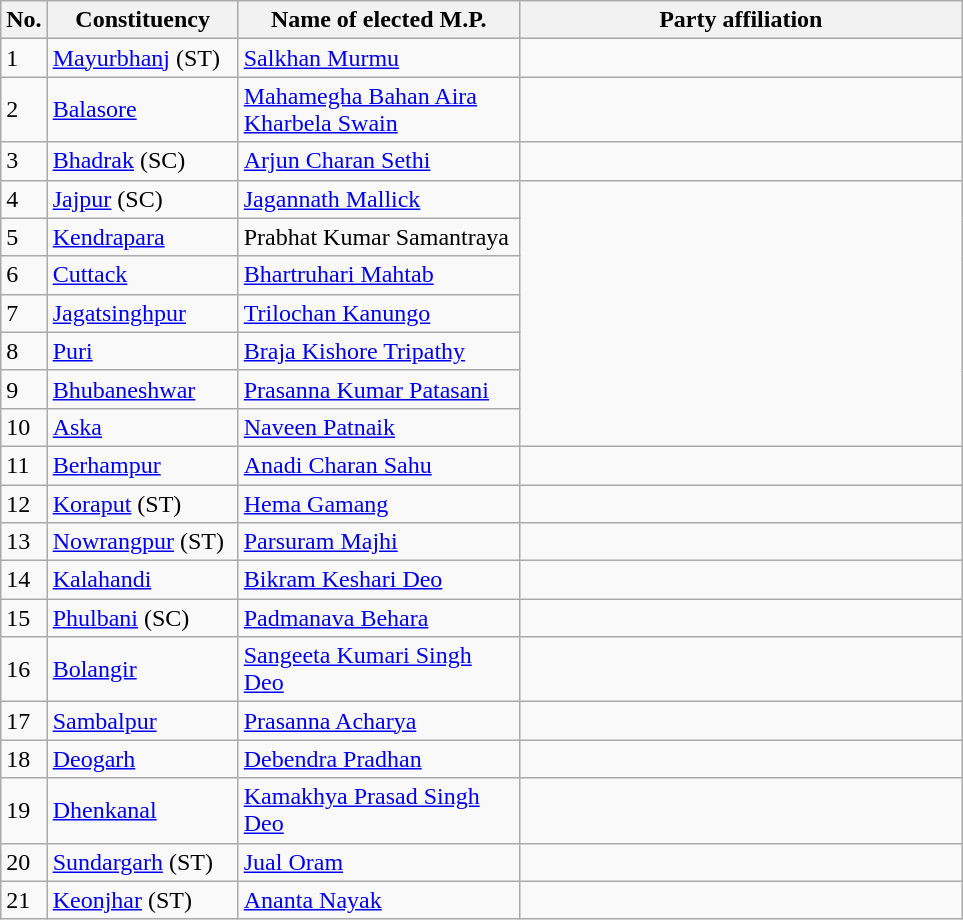<table class="sortable wikitable">
<tr>
<th>No.</th>
<th style="width:120px">Constituency</th>
<th style="width:180px">Name of elected M.P.</th>
<th colspan="2" style="width:18em">Party affiliation</th>
</tr>
<tr>
<td>1</td>
<td><a href='#'>Mayurbhanj</a> (ST)</td>
<td><a href='#'>Salkhan Murmu</a></td>
<td></td>
</tr>
<tr>
<td>2</td>
<td><a href='#'>Balasore</a></td>
<td><a href='#'>Mahamegha Bahan Aira Kharbela Swain</a></td>
</tr>
<tr>
<td>3</td>
<td><a href='#'>Bhadrak</a> (SC)</td>
<td><a href='#'>Arjun Charan Sethi</a></td>
<td></td>
</tr>
<tr>
<td>4</td>
<td><a href='#'>Jajpur</a> (SC)</td>
<td><a href='#'>Jagannath Mallick</a></td>
</tr>
<tr>
<td>5</td>
<td><a href='#'>Kendrapara</a></td>
<td>Prabhat Kumar Samantraya</td>
</tr>
<tr>
<td>6</td>
<td><a href='#'>Cuttack</a></td>
<td><a href='#'>Bhartruhari Mahtab</a></td>
</tr>
<tr>
<td>7</td>
<td><a href='#'>Jagatsinghpur</a></td>
<td><a href='#'>Trilochan Kanungo</a></td>
</tr>
<tr>
<td>8</td>
<td><a href='#'>Puri</a></td>
<td><a href='#'>Braja Kishore Tripathy</a></td>
</tr>
<tr>
<td>9</td>
<td><a href='#'>Bhubaneshwar</a></td>
<td><a href='#'>Prasanna Kumar Patasani</a></td>
</tr>
<tr>
<td>10</td>
<td><a href='#'>Aska</a></td>
<td><a href='#'>Naveen Patnaik</a></td>
</tr>
<tr>
<td>11</td>
<td><a href='#'>Berhampur</a></td>
<td><a href='#'>Anadi Charan Sahu</a></td>
<td></td>
</tr>
<tr>
<td>12</td>
<td><a href='#'>Koraput</a> (ST)</td>
<td><a href='#'>Hema Gamang</a></td>
<td></td>
</tr>
<tr>
<td>13</td>
<td><a href='#'>Nowrangpur</a> (ST)</td>
<td><a href='#'>Parsuram Majhi</a></td>
<td></td>
</tr>
<tr>
<td>14</td>
<td><a href='#'>Kalahandi</a></td>
<td><a href='#'>Bikram Keshari Deo</a></td>
</tr>
<tr>
<td>15</td>
<td><a href='#'>Phulbani</a> (SC)</td>
<td><a href='#'>Padmanava Behara</a></td>
<td></td>
</tr>
<tr>
<td>16</td>
<td><a href='#'>Bolangir</a></td>
<td><a href='#'>Sangeeta Kumari Singh Deo</a></td>
<td></td>
</tr>
<tr>
<td>17</td>
<td><a href='#'>Sambalpur</a></td>
<td><a href='#'>Prasanna Acharya</a></td>
<td></td>
</tr>
<tr>
<td>18</td>
<td><a href='#'>Deogarh</a></td>
<td><a href='#'>Debendra Pradhan</a></td>
<td></td>
</tr>
<tr>
<td>19</td>
<td><a href='#'>Dhenkanal</a></td>
<td><a href='#'>Kamakhya Prasad Singh Deo</a></td>
<td></td>
</tr>
<tr>
<td>20</td>
<td><a href='#'>Sundargarh</a> (ST)</td>
<td><a href='#'>Jual Oram</a></td>
<td></td>
</tr>
<tr>
<td>21</td>
<td><a href='#'>Keonjhar</a> (ST)</td>
<td><a href='#'>Ananta Nayak</a></td>
</tr>
</table>
